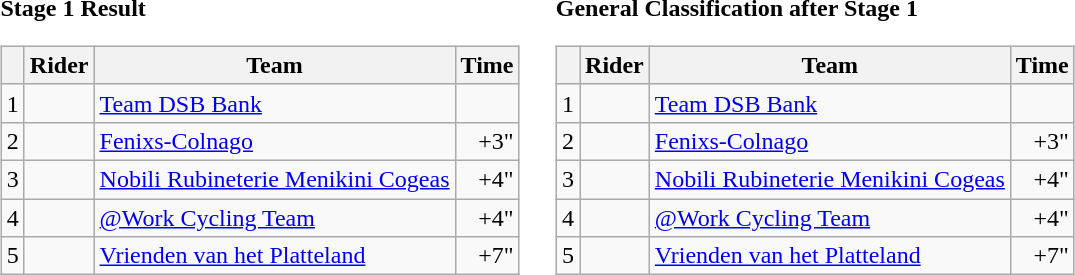<table>
<tr>
<td><strong>Stage 1 Result</strong><br><table class="wikitable">
<tr>
<th></th>
<th>Rider</th>
<th>Team</th>
<th>Time</th>
</tr>
<tr>
<td>1</td>
<td><strong></strong></td>
<td><a href='#'>Team DSB Bank</a></td>
<td align=right></td>
</tr>
<tr>
<td>2</td>
<td></td>
<td><a href='#'>Fenixs-Colnago</a></td>
<td align=right>+3"</td>
</tr>
<tr>
<td>3</td>
<td></td>
<td><a href='#'>Nobili Rubineterie Menikini Cogeas</a></td>
<td align=right>+4"</td>
</tr>
<tr>
<td>4</td>
<td></td>
<td><a href='#'>@Work Cycling Team</a></td>
<td align=right>+4"</td>
</tr>
<tr>
<td>5</td>
<td></td>
<td><a href='#'>Vrienden van het Platteland</a></td>
<td align=right>+7"</td>
</tr>
</table>
</td>
<td></td>
<td><strong>General Classification after Stage 1</strong><br><table class="wikitable">
<tr>
<th></th>
<th>Rider</th>
<th>Team</th>
<th>Time</th>
</tr>
<tr>
<td>1</td>
<td><strong></strong></td>
<td><a href='#'>Team DSB Bank</a></td>
<td align=right></td>
</tr>
<tr>
<td>2</td>
<td></td>
<td><a href='#'>Fenixs-Colnago</a></td>
<td align=right>+3"</td>
</tr>
<tr>
<td>3</td>
<td></td>
<td><a href='#'>Nobili Rubineterie Menikini Cogeas</a></td>
<td align=right>+4"</td>
</tr>
<tr>
<td>4</td>
<td></td>
<td><a href='#'>@Work Cycling Team</a></td>
<td align=right>+4"</td>
</tr>
<tr>
<td>5</td>
<td></td>
<td><a href='#'>Vrienden van het Platteland</a></td>
<td align=right>+7"</td>
</tr>
</table>
</td>
</tr>
</table>
